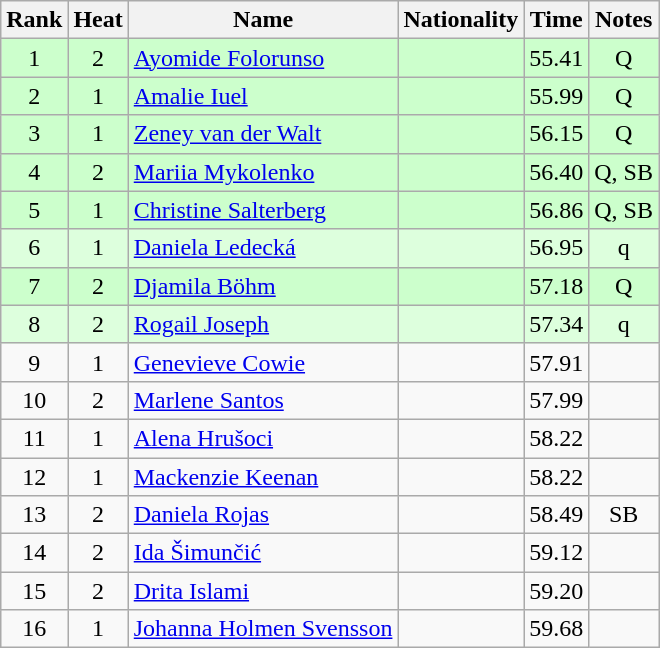<table class="wikitable sortable" style="text-align:center">
<tr>
<th>Rank</th>
<th>Heat</th>
<th>Name</th>
<th>Nationality</th>
<th>Time</th>
<th>Notes</th>
</tr>
<tr bgcolor=ccffcc>
<td>1</td>
<td>2</td>
<td align=left><a href='#'>Ayomide Folorunso</a></td>
<td align=left></td>
<td>55.41</td>
<td>Q</td>
</tr>
<tr bgcolor=ccffcc>
<td>2</td>
<td>1</td>
<td align=left><a href='#'>Amalie Iuel</a></td>
<td align=left></td>
<td>55.99</td>
<td>Q</td>
</tr>
<tr bgcolor=ccffcc>
<td>3</td>
<td>1</td>
<td align=left><a href='#'>Zeney van der Walt</a></td>
<td align=left></td>
<td>56.15</td>
<td>Q</td>
</tr>
<tr bgcolor=ccffcc>
<td>4</td>
<td>2</td>
<td align=left><a href='#'>Mariia Mykolenko</a></td>
<td align=left></td>
<td>56.40</td>
<td>Q, SB</td>
</tr>
<tr bgcolor=ccffcc>
<td>5</td>
<td>1</td>
<td align=left><a href='#'>Christine Salterberg</a></td>
<td align=left></td>
<td>56.86</td>
<td>Q, SB</td>
</tr>
<tr bgcolor=ddffdd>
<td>6</td>
<td>1</td>
<td align=left><a href='#'>Daniela Ledecká</a></td>
<td align=left></td>
<td>56.95</td>
<td>q</td>
</tr>
<tr bgcolor=ccffcc>
<td>7</td>
<td>2</td>
<td align=left><a href='#'>Djamila Böhm</a></td>
<td align=left></td>
<td>57.18</td>
<td>Q</td>
</tr>
<tr bgcolor=ddffdd>
<td>8</td>
<td>2</td>
<td align=left><a href='#'>Rogail Joseph</a></td>
<td align=left></td>
<td>57.34</td>
<td>q</td>
</tr>
<tr>
<td>9</td>
<td>1</td>
<td align=left><a href='#'>Genevieve Cowie</a></td>
<td align=left></td>
<td>57.91</td>
<td></td>
</tr>
<tr>
<td>10</td>
<td>2</td>
<td align=left><a href='#'>Marlene Santos</a></td>
<td align=left></td>
<td>57.99</td>
<td></td>
</tr>
<tr>
<td>11</td>
<td>1</td>
<td align=left><a href='#'>Alena Hrušoci</a></td>
<td align=left></td>
<td>58.22</td>
<td></td>
</tr>
<tr>
<td>12</td>
<td>1</td>
<td align=left><a href='#'>Mackenzie Keenan</a></td>
<td align=left></td>
<td>58.22</td>
<td></td>
</tr>
<tr>
<td>13</td>
<td>2</td>
<td align=left><a href='#'>Daniela Rojas</a></td>
<td align=left></td>
<td>58.49</td>
<td>SB</td>
</tr>
<tr>
<td>14</td>
<td>2</td>
<td align=left><a href='#'>Ida Šimunčić</a></td>
<td align=left></td>
<td>59.12</td>
<td></td>
</tr>
<tr>
<td>15</td>
<td>2</td>
<td align=left><a href='#'>Drita Islami</a></td>
<td align=left></td>
<td>59.20</td>
<td></td>
</tr>
<tr>
<td>16</td>
<td>1</td>
<td align=left><a href='#'>Johanna Holmen Svensson</a></td>
<td align=left></td>
<td>59.68</td>
<td></td>
</tr>
</table>
